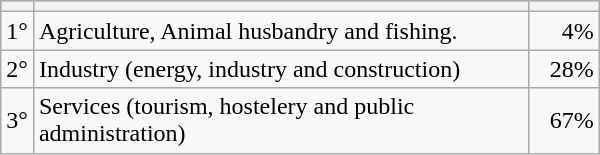<table class="wikitable" width="400px">
<tr bgcolor=silver>
<th></th>
<th></th>
<th width="40px"></th>
</tr>
<tr>
<td align="center">1°</td>
<td>Agriculture, Animal husbandry and fishing.</td>
<td align="right">4%</td>
</tr>
<tr>
<td align="center">2°</td>
<td>Industry (energy, industry and construction)</td>
<td align="right">28%</td>
</tr>
<tr>
<td align="center">3°</td>
<td>Services (tourism, hostelery and public administration)</td>
<td align="right">67%</td>
</tr>
</table>
